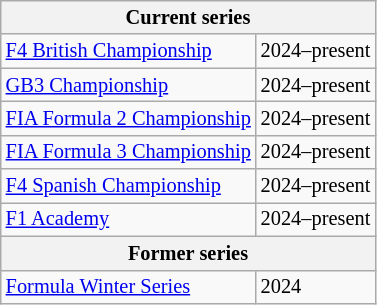<table class="wikitable" style="font-size:85%;">
<tr>
<th colspan=2>Current series</th>
</tr>
<tr>
<td><a href='#'>F4 British Championship</a></td>
<td>2024–present</td>
</tr>
<tr>
<td><a href='#'>GB3 Championship</a></td>
<td>2024–present</td>
</tr>
<tr>
<td><a href='#'>FIA Formula 2 Championship</a></td>
<td>2024–present</td>
</tr>
<tr>
<td><a href='#'>FIA Formula 3 Championship</a></td>
<td>2024–present</td>
</tr>
<tr>
<td><a href='#'>F4 Spanish Championship</a></td>
<td>2024–present</td>
</tr>
<tr>
<td><a href='#'>F1 Academy</a></td>
<td>2024–present</td>
</tr>
<tr>
<th colspan="2">Former series</th>
</tr>
<tr>
<td><a href='#'>Formula Winter Series</a></td>
<td>2024</td>
</tr>
</table>
